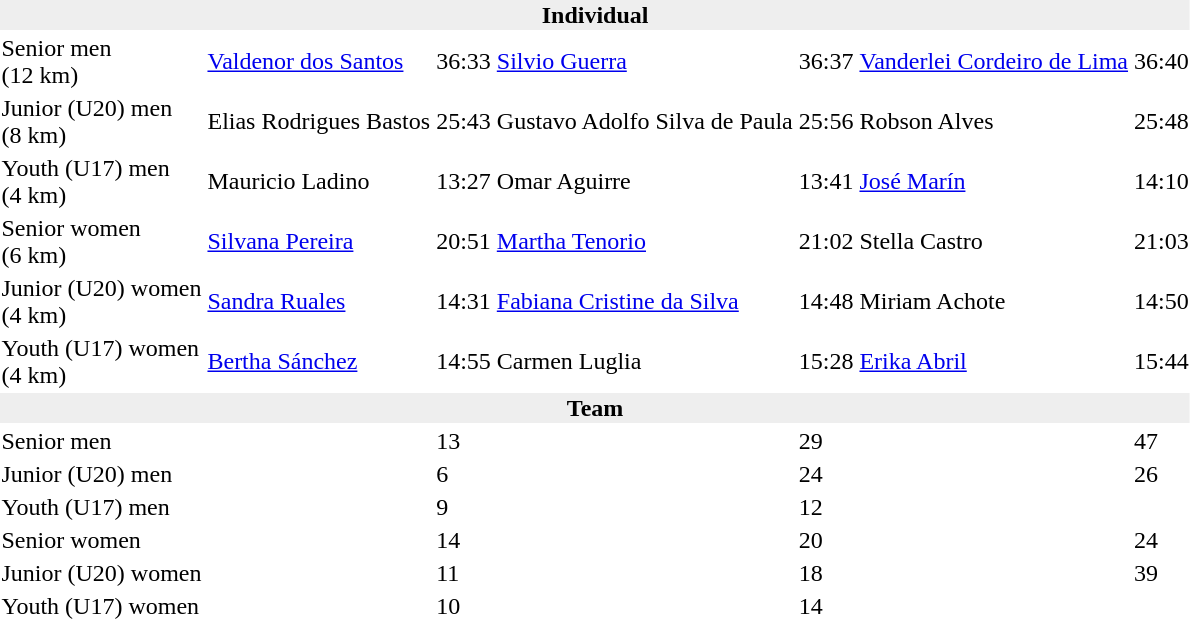<table>
<tr>
<td colspan=7 bgcolor=#eeeeee style=text-align:center;><strong>Individual</strong></td>
</tr>
<tr>
<td>Senior men<br>(12 km)</td>
<td><a href='#'>Valdenor dos Santos</a><br></td>
<td>36:33</td>
<td><a href='#'>Silvio Guerra</a><br></td>
<td>36:37</td>
<td><a href='#'>Vanderlei Cordeiro de Lima</a><br></td>
<td>36:40</td>
</tr>
<tr>
<td>Junior (U20) men<br>(8 km)</td>
<td>Elias Rodrigues Bastos<br></td>
<td>25:43</td>
<td>Gustavo Adolfo Silva de Paula<br></td>
<td>25:56</td>
<td>Robson Alves<br></td>
<td>25:48</td>
</tr>
<tr>
<td>Youth (U17) men<br>(4 km)</td>
<td>Mauricio Ladino<br></td>
<td>13:27</td>
<td>Omar Aguirre<br></td>
<td>13:41</td>
<td><a href='#'>José Marín</a><br></td>
<td>14:10</td>
</tr>
<tr>
<td>Senior women<br>(6 km)</td>
<td><a href='#'>Silvana Pereira</a><br></td>
<td>20:51</td>
<td><a href='#'>Martha Tenorio</a><br></td>
<td>21:02</td>
<td>Stella Castro<br></td>
<td>21:03</td>
</tr>
<tr>
<td>Junior (U20) women<br>(4 km)</td>
<td><a href='#'>Sandra Ruales</a><br></td>
<td>14:31</td>
<td><a href='#'>Fabiana Cristine da Silva</a><br></td>
<td>14:48</td>
<td>Miriam Achote<br></td>
<td>14:50</td>
</tr>
<tr>
<td>Youth (U17) women<br>(4 km)</td>
<td><a href='#'>Bertha Sánchez</a><br></td>
<td>14:55</td>
<td>Carmen Luglia<br></td>
<td>15:28</td>
<td><a href='#'>Erika Abril</a><br></td>
<td>15:44</td>
</tr>
<tr>
<td colspan=7 bgcolor=#eeeeee style=text-align:center;><strong>Team</strong></td>
</tr>
<tr>
<td>Senior men</td>
<td></td>
<td>13</td>
<td></td>
<td>29</td>
<td></td>
<td>47</td>
</tr>
<tr>
<td>Junior (U20) men</td>
<td></td>
<td>6</td>
<td></td>
<td>24</td>
<td></td>
<td>26</td>
</tr>
<tr>
<td>Youth (U17) men</td>
<td></td>
<td>9</td>
<td></td>
<td>12</td>
<td></td>
<td></td>
</tr>
<tr>
<td>Senior women</td>
<td></td>
<td>14</td>
<td></td>
<td>20</td>
<td></td>
<td>24</td>
</tr>
<tr>
<td>Junior (U20) women</td>
<td></td>
<td>11</td>
<td></td>
<td>18</td>
<td></td>
<td>39</td>
</tr>
<tr>
<td>Youth (U17) women</td>
<td></td>
<td>10</td>
<td></td>
<td>14</td>
<td></td>
<td></td>
</tr>
</table>
